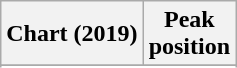<table class="wikitable sortable plainrowheaders" style="text-align:center">
<tr>
<th scope="col">Chart (2019)</th>
<th scope="col">Peak<br>position</th>
</tr>
<tr>
</tr>
<tr>
</tr>
<tr>
</tr>
</table>
